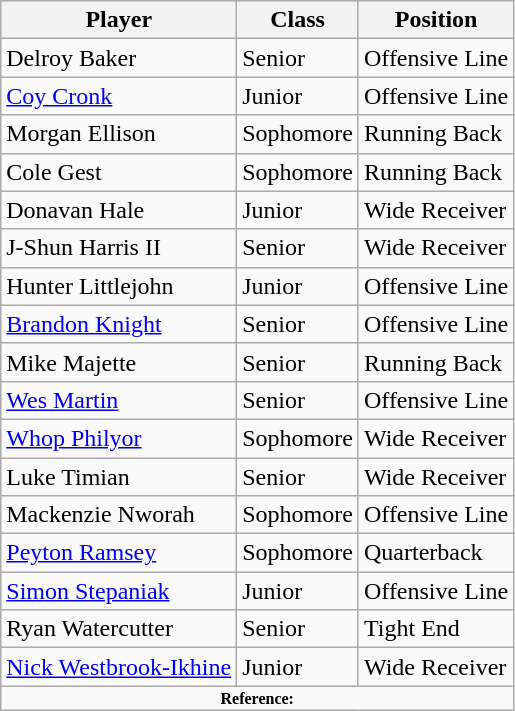<table class="wikitable">
<tr>
<th>Player</th>
<th>Class</th>
<th>Position</th>
</tr>
<tr>
<td>Delroy Baker</td>
<td>Senior</td>
<td>Offensive Line</td>
</tr>
<tr>
<td><a href='#'>Coy Cronk</a></td>
<td>Junior</td>
<td>Offensive Line</td>
</tr>
<tr>
<td>Morgan Ellison</td>
<td>Sophomore</td>
<td>Running Back</td>
</tr>
<tr>
<td>Cole Gest</td>
<td>Sophomore</td>
<td>Running Back</td>
</tr>
<tr>
<td>Donavan Hale</td>
<td>Junior</td>
<td>Wide Receiver</td>
</tr>
<tr>
<td>J-Shun Harris II</td>
<td>Senior</td>
<td>Wide Receiver</td>
</tr>
<tr>
<td>Hunter Littlejohn</td>
<td>Junior</td>
<td>Offensive Line</td>
</tr>
<tr>
<td><a href='#'>Brandon Knight</a></td>
<td>Senior</td>
<td>Offensive Line</td>
</tr>
<tr>
<td>Mike Majette</td>
<td>Senior</td>
<td>Running Back</td>
</tr>
<tr>
<td><a href='#'>Wes Martin</a></td>
<td>Senior</td>
<td>Offensive Line</td>
</tr>
<tr>
<td><a href='#'>Whop Philyor</a></td>
<td>Sophomore</td>
<td>Wide Receiver</td>
</tr>
<tr>
<td>Luke Timian</td>
<td>Senior</td>
<td>Wide Receiver</td>
</tr>
<tr>
<td>Mackenzie Nworah</td>
<td>Sophomore</td>
<td>Offensive Line</td>
</tr>
<tr>
<td><a href='#'>Peyton Ramsey</a></td>
<td>Sophomore</td>
<td>Quarterback</td>
</tr>
<tr>
<td><a href='#'>Simon Stepaniak</a></td>
<td>Junior</td>
<td>Offensive Line</td>
</tr>
<tr>
<td>Ryan Watercutter</td>
<td>Senior</td>
<td>Tight End</td>
</tr>
<tr>
<td><a href='#'>Nick Westbrook-Ikhine</a></td>
<td>Junior</td>
<td>Wide Receiver</td>
</tr>
<tr>
<td colspan="3"  style="font-size:8pt; text-align:center;"><strong>Reference:</strong></td>
</tr>
</table>
